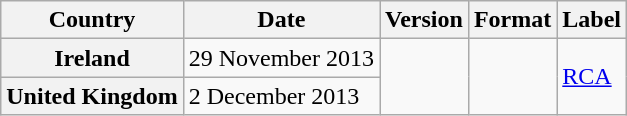<table class="wikitable plainrowheaders">
<tr>
<th scope="col">Country</th>
<th scope="col">Date</th>
<th scope="col">Version</th>
<th scope="col">Format</th>
<th scope="col">Label</th>
</tr>
<tr>
<th scope="row">Ireland</th>
<td>29 November 2013</td>
<td rowspan="2"></td>
<td rowspan="2"></td>
<td rowspan="2"><a href='#'>RCA</a></td>
</tr>
<tr>
<th scope="row">United Kingdom</th>
<td>2 December 2013</td>
</tr>
</table>
